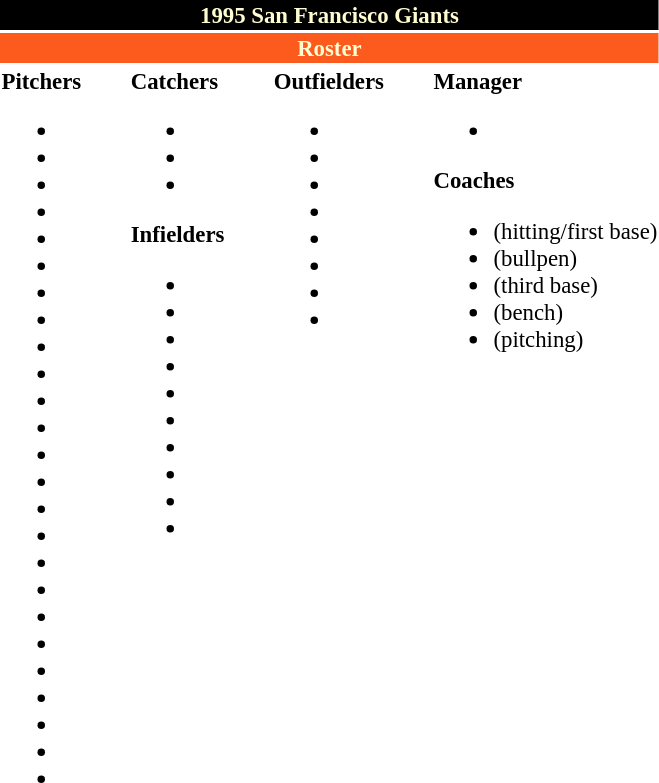<table class="toccolours" style="font-size: 95%;">
<tr>
<th colspan="10" style="background-color: black; color: #FFFDD0; text-align: center;">1995 San Francisco Giants</th>
</tr>
<tr>
<td colspan="10" style="background-color: #fd5a1e; color: #FFFDD0; text-align: center;"><strong>Roster</strong></td>
</tr>
<tr>
<td valign="top"><strong>Pitchers</strong><br><ul><li></li><li></li><li></li><li></li><li></li><li></li><li></li><li></li><li></li><li></li><li></li><li></li><li></li><li></li><li></li><li></li><li></li><li></li><li></li><li></li><li></li><li></li><li></li><li></li><li></li></ul></td>
<td width="25px"></td>
<td valign="top"><strong>Catchers</strong><br><ul><li></li><li></li><li></li></ul><strong>Infielders</strong><ul><li></li><li></li><li></li><li></li><li></li><li></li><li></li><li></li><li></li><li></li></ul></td>
<td width="25px"></td>
<td valign="top"><strong>Outfielders</strong><br><ul><li></li><li></li><li></li><li></li><li></li><li></li><li></li><li></li></ul></td>
<td width="25px"></td>
<td valign="top"><strong>Manager</strong><br><ul><li></li></ul><strong>Coaches</strong><ul><li> (hitting/first base)</li><li> (bullpen)</li><li> (third base)</li><li> (bench)</li><li> (pitching)</li></ul></td>
</tr>
<tr>
</tr>
</table>
